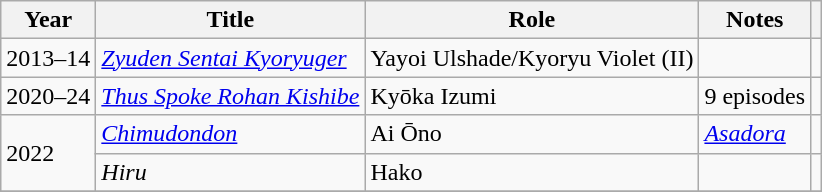<table class="wikitable sortable">
<tr>
<th>Year</th>
<th>Title</th>
<th>Role</th>
<th class="unsortable">Notes</th>
<th class="unsortable"></th>
</tr>
<tr>
<td>2013–14</td>
<td><em><a href='#'>Zyuden Sentai Kyoryuger</a></em></td>
<td>Yayoi Ulshade/Kyoryu Violet (II)</td>
<td></td>
<td></td>
</tr>
<tr>
<td>2020–24</td>
<td><em><a href='#'>Thus Spoke Rohan Kishibe</a></em></td>
<td>Kyōka Izumi</td>
<td>9 episodes</td>
<td></td>
</tr>
<tr>
<td rowspan="2">2022</td>
<td><em><a href='#'>Chimudondon</a></em></td>
<td>Ai Ōno</td>
<td><em><a href='#'>Asadora</a></em></td>
<td></td>
</tr>
<tr>
<td><em>Hiru</em></td>
<td>Hako</td>
<td></td>
<td></td>
</tr>
<tr>
</tr>
</table>
